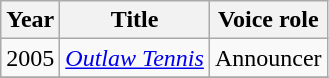<table class="wikitable">
<tr>
<th>Year</th>
<th>Title</th>
<th>Voice role</th>
</tr>
<tr>
<td>2005</td>
<td><em><a href='#'>Outlaw Tennis</a></em></td>
<td>Announcer</td>
</tr>
<tr>
</tr>
</table>
